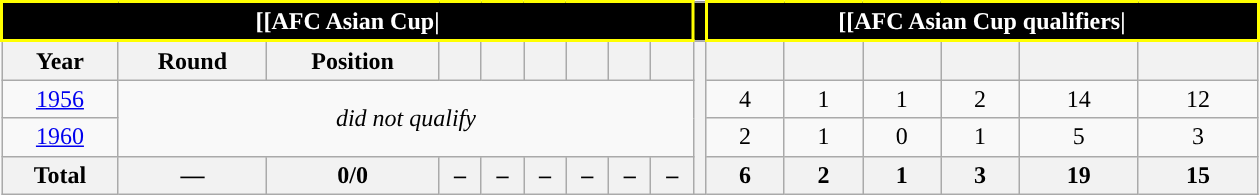<table class="wikitable" style="text-align: center;">
<tr>
<th colspan=9 style="background: #000000; color: #FFFFFF; border:2px solid #FFFF00;">[[AFC Asian Cup|</th>
<th style="background: #000000; color: #FFFFFF;"></th>
<th colspan=7 style="background: #000000; color: #FFFFFF; border:2px solid #FFFF00;">[[AFC Asian Cup qualifiers|</th>
</tr>
<tr>
<th>Year</th>
<th>Round</th>
<th>Position</th>
<th></th>
<th></th>
<th></th>
<th></th>
<th></th>
<th></th>
<th style="width:1%;" rowspan="19"></th>
<th></th>
<th></th>
<th></th>
<th></th>
<th></th>
<th></th>
</tr>
<tr>
<td> <a href='#'>1956</a></td>
<td rowspan="2" colspan="8"><em>did not qualify</em></td>
<td>4</td>
<td>1</td>
<td>1</td>
<td>2</td>
<td>14</td>
<td>12</td>
</tr>
<tr>
<td> <a href='#'>1960</a></td>
<td>2</td>
<td>1</td>
<td>0</td>
<td>1</td>
<td>5</td>
<td>3</td>
</tr>
<tr>
<th><strong>Total</strong></th>
<th>—</th>
<th>0/0</th>
<th>–</th>
<th>–</th>
<th>–</th>
<th>–</th>
<th>–</th>
<th>–</th>
<th><strong>6</strong></th>
<th><strong>2</strong></th>
<th><strong>1</strong></th>
<th><strong>3</strong></th>
<th><strong>19</strong></th>
<th><strong>15</strong></th>
</tr>
</table>
